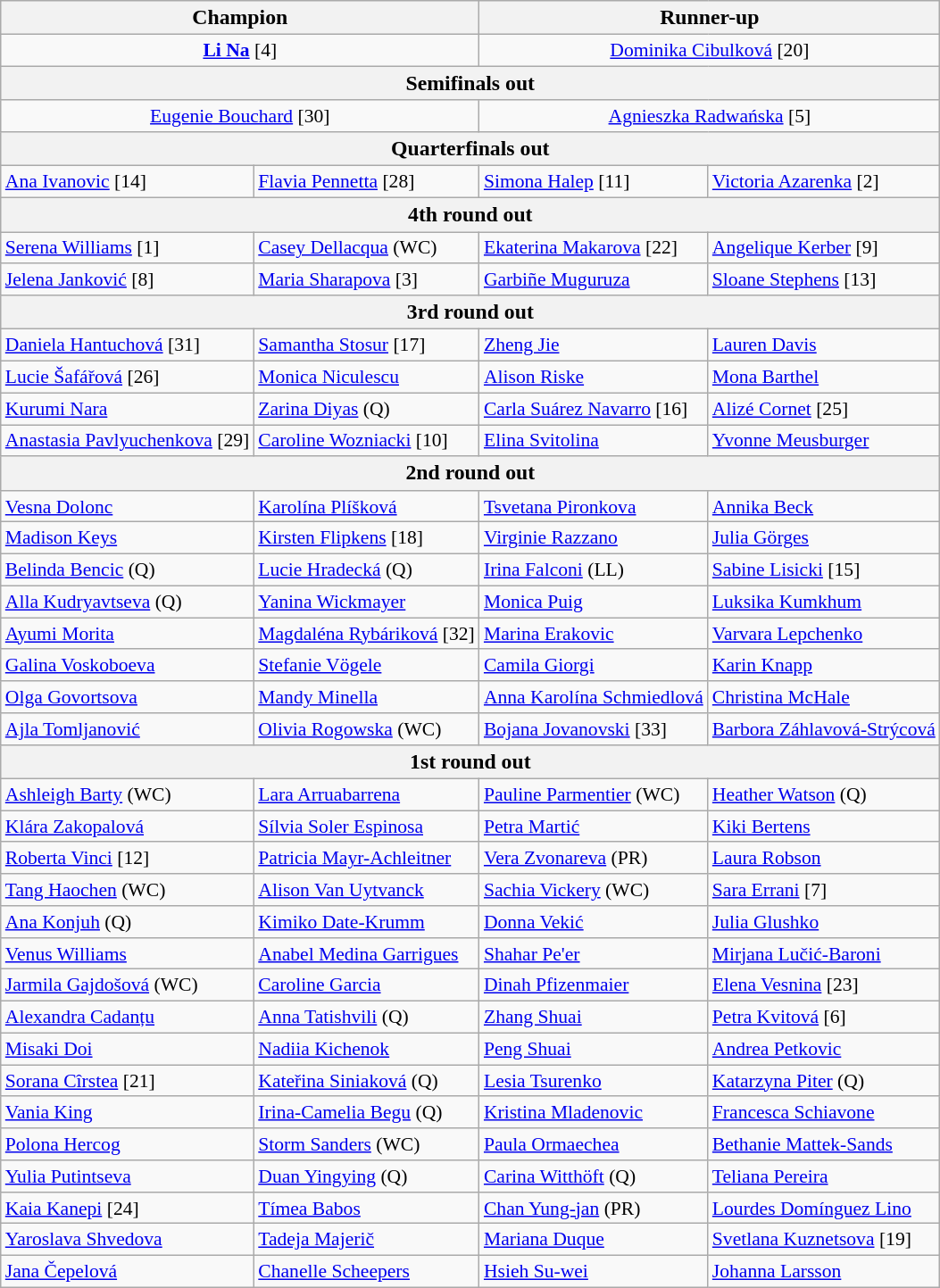<table class="wikitable collapsible collapsed" style="font-size:90%">
<tr style="font-size:110%">
<th colspan="2"><strong>Champion</strong></th>
<th colspan="2">Runner-up</th>
</tr>
<tr style="text-align:center;">
<td colspan="2"> <strong><a href='#'>Li Na</a></strong> [4]</td>
<td colspan="2"> <a href='#'>Dominika Cibulková</a> [20]</td>
</tr>
<tr style="font-size:110%">
<th colspan="4">Semifinals out</th>
</tr>
<tr style="text-align:center;">
<td colspan="2"> <a href='#'>Eugenie Bouchard</a> [30]</td>
<td colspan="2"> <a href='#'>Agnieszka Radwańska</a> [5]</td>
</tr>
<tr style="font-size:110%">
<th colspan="4">Quarterfinals out</th>
</tr>
<tr>
<td> <a href='#'>Ana Ivanovic</a> [14]</td>
<td> <a href='#'>Flavia Pennetta</a> [28]</td>
<td> <a href='#'>Simona Halep</a> [11]</td>
<td> <a href='#'>Victoria Azarenka</a> [2]</td>
</tr>
<tr style="font-size:110%">
<th colspan="4">4th round out</th>
</tr>
<tr>
<td> <a href='#'>Serena Williams</a> [1]</td>
<td> <a href='#'>Casey Dellacqua</a> (WC)</td>
<td> <a href='#'>Ekaterina Makarova</a> [22]</td>
<td> <a href='#'>Angelique Kerber</a> [9]</td>
</tr>
<tr>
<td> <a href='#'>Jelena Janković</a> [8]</td>
<td> <a href='#'>Maria Sharapova</a> [3]</td>
<td> <a href='#'>Garbiñe Muguruza</a></td>
<td> <a href='#'>Sloane Stephens</a> [13]</td>
</tr>
<tr style="font-size:110%">
<th colspan="4">3rd round out</th>
</tr>
<tr>
<td> <a href='#'>Daniela Hantuchová</a> [31]</td>
<td> <a href='#'>Samantha Stosur</a> [17]</td>
<td> <a href='#'>Zheng Jie</a></td>
<td> <a href='#'>Lauren Davis</a></td>
</tr>
<tr>
<td> <a href='#'>Lucie Šafářová</a> [26]</td>
<td> <a href='#'>Monica Niculescu</a></td>
<td> <a href='#'>Alison Riske</a></td>
<td> <a href='#'>Mona Barthel</a></td>
</tr>
<tr>
<td> <a href='#'>Kurumi Nara</a></td>
<td> <a href='#'>Zarina Diyas</a> (Q)</td>
<td> <a href='#'>Carla Suárez Navarro</a> [16]</td>
<td> <a href='#'>Alizé Cornet</a> [25]</td>
</tr>
<tr>
<td> <a href='#'>Anastasia Pavlyuchenkova</a> [29]</td>
<td> <a href='#'>Caroline Wozniacki</a> [10]</td>
<td> <a href='#'>Elina Svitolina</a></td>
<td> <a href='#'>Yvonne Meusburger</a></td>
</tr>
<tr style="font-size:110%">
<th colspan="4">2nd round out</th>
</tr>
<tr>
<td> <a href='#'>Vesna Dolonc</a></td>
<td> <a href='#'>Karolína Plíšková</a></td>
<td> <a href='#'>Tsvetana Pironkova</a></td>
<td> <a href='#'>Annika Beck</a></td>
</tr>
<tr>
<td> <a href='#'>Madison Keys</a></td>
<td> <a href='#'>Kirsten Flipkens</a> [18]</td>
<td> <a href='#'>Virginie Razzano</a></td>
<td> <a href='#'>Julia Görges</a></td>
</tr>
<tr>
<td> <a href='#'>Belinda Bencic</a> (Q)</td>
<td> <a href='#'>Lucie Hradecká</a> (Q)</td>
<td> <a href='#'>Irina Falconi</a> (LL)</td>
<td> <a href='#'>Sabine Lisicki</a> [15]</td>
</tr>
<tr>
<td> <a href='#'>Alla Kudryavtseva</a> (Q)</td>
<td> <a href='#'>Yanina Wickmayer</a></td>
<td> <a href='#'>Monica Puig</a></td>
<td> <a href='#'>Luksika Kumkhum</a></td>
</tr>
<tr>
<td> <a href='#'>Ayumi Morita</a></td>
<td> <a href='#'>Magdaléna Rybáriková</a> [32]</td>
<td> <a href='#'>Marina Erakovic</a></td>
<td> <a href='#'>Varvara Lepchenko</a></td>
</tr>
<tr>
<td> <a href='#'>Galina Voskoboeva</a></td>
<td> <a href='#'>Stefanie Vögele</a></td>
<td> <a href='#'>Camila Giorgi</a></td>
<td> <a href='#'>Karin Knapp</a></td>
</tr>
<tr>
<td> <a href='#'>Olga Govortsova</a></td>
<td> <a href='#'>Mandy Minella</a></td>
<td> <a href='#'>Anna Karolína Schmiedlová</a></td>
<td> <a href='#'>Christina McHale</a></td>
</tr>
<tr>
<td> <a href='#'>Ajla Tomljanović</a></td>
<td> <a href='#'>Olivia Rogowska</a> (WC)</td>
<td> <a href='#'>Bojana Jovanovski</a> [33]</td>
<td> <a href='#'>Barbora Záhlavová-Strýcová</a></td>
</tr>
<tr style="font-size:110%">
<th colspan="4">1st round out</th>
</tr>
<tr>
<td> <a href='#'>Ashleigh Barty</a> (WC)</td>
<td> <a href='#'>Lara Arruabarrena</a></td>
<td> <a href='#'>Pauline Parmentier</a> (WC)</td>
<td> <a href='#'>Heather Watson</a> (Q)</td>
</tr>
<tr>
<td> <a href='#'>Klára Zakopalová</a></td>
<td> <a href='#'>Sílvia Soler Espinosa</a></td>
<td> <a href='#'>Petra Martić</a></td>
<td> <a href='#'>Kiki Bertens</a></td>
</tr>
<tr>
<td> <a href='#'>Roberta Vinci</a> [12]</td>
<td> <a href='#'>Patricia Mayr-Achleitner</a></td>
<td> <a href='#'>Vera Zvonareva</a> (PR)</td>
<td> <a href='#'>Laura Robson</a></td>
</tr>
<tr>
<td> <a href='#'>Tang Haochen</a> (WC)</td>
<td> <a href='#'>Alison Van Uytvanck</a></td>
<td> <a href='#'>Sachia Vickery</a> (WC)</td>
<td> <a href='#'>Sara Errani</a> [7]</td>
</tr>
<tr>
<td> <a href='#'>Ana Konjuh</a> (Q)</td>
<td> <a href='#'>Kimiko Date-Krumm</a></td>
<td> <a href='#'>Donna Vekić</a></td>
<td> <a href='#'>Julia Glushko</a></td>
</tr>
<tr>
<td> <a href='#'>Venus Williams</a></td>
<td> <a href='#'>Anabel Medina Garrigues</a></td>
<td> <a href='#'>Shahar Pe'er</a></td>
<td> <a href='#'>Mirjana Lučić-Baroni</a></td>
</tr>
<tr>
<td> <a href='#'>Jarmila Gajdošová</a> (WC)</td>
<td> <a href='#'>Caroline Garcia</a></td>
<td> <a href='#'>Dinah Pfizenmaier</a></td>
<td> <a href='#'>Elena Vesnina</a> [23]</td>
</tr>
<tr>
<td> <a href='#'>Alexandra Cadanțu</a></td>
<td> <a href='#'>Anna Tatishvili</a> (Q)</td>
<td> <a href='#'>Zhang Shuai</a></td>
<td> <a href='#'>Petra Kvitová</a> [6]</td>
</tr>
<tr>
<td> <a href='#'>Misaki Doi</a></td>
<td> <a href='#'>Nadiia Kichenok</a></td>
<td> <a href='#'>Peng Shuai</a></td>
<td> <a href='#'>Andrea Petkovic</a></td>
</tr>
<tr>
<td> <a href='#'>Sorana Cîrstea</a> [21]</td>
<td> <a href='#'>Kateřina Siniaková</a> (Q)</td>
<td> <a href='#'>Lesia Tsurenko</a></td>
<td> <a href='#'>Katarzyna Piter</a> (Q)</td>
</tr>
<tr>
<td> <a href='#'>Vania King</a></td>
<td> <a href='#'>Irina-Camelia Begu</a> (Q)</td>
<td> <a href='#'>Kristina Mladenovic</a></td>
<td> <a href='#'>Francesca Schiavone</a></td>
</tr>
<tr>
<td> <a href='#'>Polona Hercog</a></td>
<td> <a href='#'>Storm Sanders</a> (WC)</td>
<td> <a href='#'>Paula Ormaechea</a></td>
<td> <a href='#'>Bethanie Mattek-Sands</a></td>
</tr>
<tr>
<td> <a href='#'>Yulia Putintseva</a></td>
<td> <a href='#'>Duan Yingying</a> (Q)</td>
<td> <a href='#'>Carina Witthöft</a> (Q)</td>
<td> <a href='#'>Teliana Pereira</a></td>
</tr>
<tr>
<td> <a href='#'>Kaia Kanepi</a> [24]</td>
<td> <a href='#'>Tímea Babos</a></td>
<td> <a href='#'>Chan Yung-jan</a> (PR)</td>
<td> <a href='#'>Lourdes Domínguez Lino</a></td>
</tr>
<tr>
<td> <a href='#'>Yaroslava Shvedova</a></td>
<td> <a href='#'>Tadeja Majerič</a></td>
<td> <a href='#'>Mariana Duque</a></td>
<td> <a href='#'>Svetlana Kuznetsova</a> [19]</td>
</tr>
<tr>
<td> <a href='#'>Jana Čepelová</a></td>
<td> <a href='#'>Chanelle Scheepers</a></td>
<td> <a href='#'>Hsieh Su-wei</a></td>
<td> <a href='#'>Johanna Larsson</a></td>
</tr>
</table>
